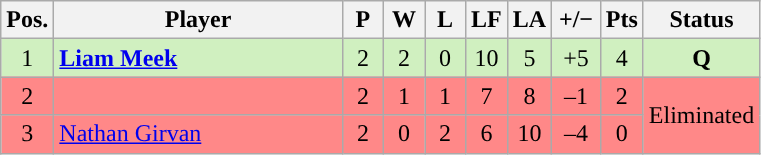<table class="wikitable" style="text-align:center; margin: 1em auto 1em auto, align:left">
<tr>
<th width=20>Pos.</th>
<th width=185>Player</th>
<th width=20>P</th>
<th width=20>W</th>
<th width=20>L</th>
<th width=20>LF</th>
<th width=20>LA</th>
<th width=25>+/−</th>
<th width=20>Pts</th>
<th width=70>Status</th>
</tr>
<tr style="background:#D0F0C0;">
<td>1</td>
<td align=left> <strong><a href='#'>Liam Meek</a></strong></td>
<td>2</td>
<td>2</td>
<td>0</td>
<td>10</td>
<td>5</td>
<td>+5</td>
<td>4</td>
<td><strong>Q</strong></td>
</tr>
<tr style="background:#FF8888;">
<td>2</td>
<td align=left></td>
<td>2</td>
<td>1</td>
<td>1</td>
<td>7</td>
<td>8</td>
<td>–1</td>
<td>2</td>
<td rowspan=2>Eliminated</td>
</tr>
<tr style="background:#FF8888;">
<td>3</td>
<td align=left> <a href='#'>Nathan Girvan</a></td>
<td>2</td>
<td>0</td>
<td>2</td>
<td>6</td>
<td>10</td>
<td>–4</td>
<td>0</td>
</tr>
</table>
